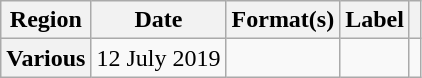<table class="wikitable plainrowheaders">
<tr>
<th scope="col">Region</th>
<th scope="col">Date</th>
<th scope="col">Format(s)</th>
<th scope="col">Label</th>
<th scope="col"></th>
</tr>
<tr>
<th scope="row">Various</th>
<td>12 July 2019</td>
<td></td>
<td></td>
<td></td>
</tr>
</table>
